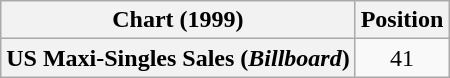<table class="wikitable plainrowheaders" style="text-align:center">
<tr>
<th scope="col">Chart (1999)</th>
<th scope="col">Position</th>
</tr>
<tr>
<th scope="row">US Maxi-Singles Sales (<em>Billboard</em>)</th>
<td>41</td>
</tr>
</table>
